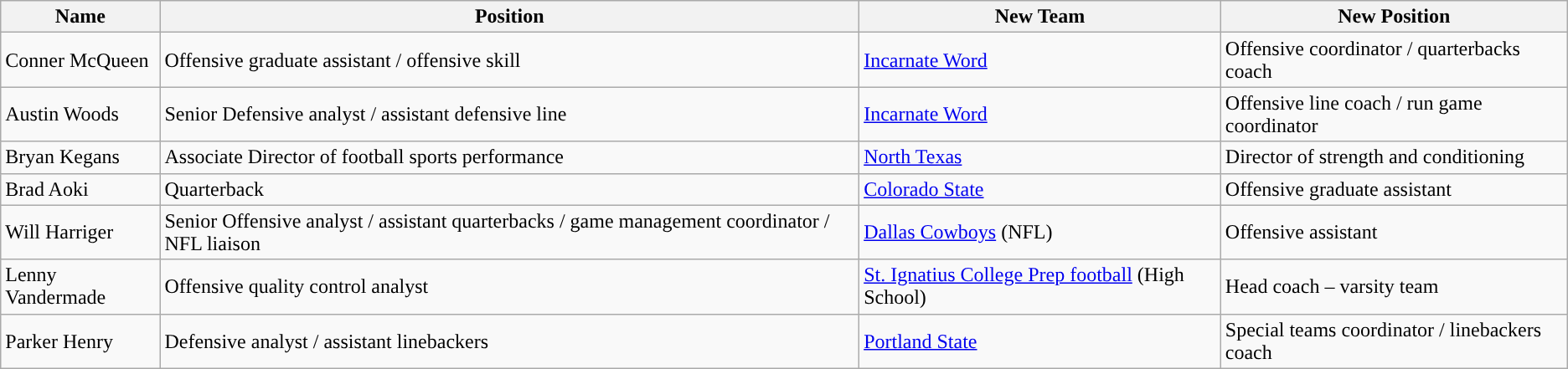<table class="wikitable">
<tr>
<th style="text-align:center; ">Name</th>
<th style="text-align:center; ">Position</th>
<th style="text-align:center; ">New Team</th>
<th style="text-align:center; ">New Position</th>
</tr>
<tr>
<td>Conner McQueen</td>
<td>Offensive graduate assistant / offensive skill</td>
<td><a href='#'>Incarnate Word</a></td>
<td>Offensive coordinator / quarterbacks coach</td>
</tr>
<tr>
<td>Austin Woods</td>
<td>Senior Defensive analyst / assistant defensive line</td>
<td><a href='#'>Incarnate Word</a></td>
<td>Offensive line coach / run game coordinator</td>
</tr>
<tr>
<td>Bryan Kegans</td>
<td>Associate Director of football sports performance</td>
<td><a href='#'>North Texas</a></td>
<td>Director of strength and conditioning</td>
</tr>
<tr>
<td>Brad Aoki</td>
<td>Quarterback</td>
<td><a href='#'>Colorado State</a></td>
<td>Offensive graduate assistant</td>
</tr>
<tr>
<td>Will Harriger</td>
<td>Senior Offensive analyst / assistant quarterbacks / game management coordinator / NFL liaison</td>
<td><a href='#'>Dallas Cowboys</a> (NFL)</td>
<td>Offensive assistant</td>
</tr>
<tr>
<td>Lenny Vandermade</td>
<td>Offensive quality control analyst</td>
<td><a href='#'>St. Ignatius College Prep football</a> (High School)</td>
<td>Head coach – varsity team</td>
</tr>
<tr>
<td>Parker Henry</td>
<td>Defensive analyst / assistant linebackers</td>
<td><a href='#'>Portland State</a></td>
<td>Special teams coordinator / linebackers coach</td>
</tr>
</table>
